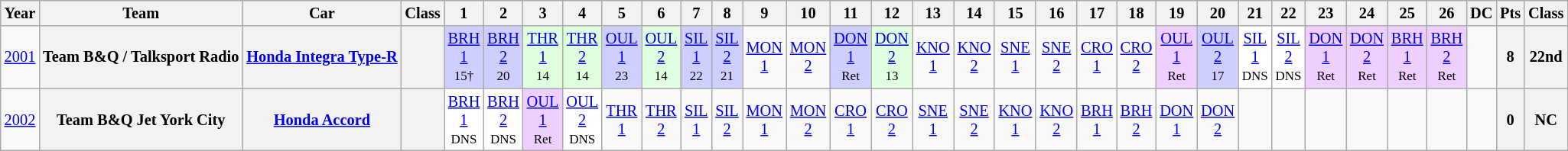<table class="wikitable" style="text-align:center; font-size:85%">
<tr>
<th>Year</th>
<th>Team</th>
<th>Car</th>
<th>Class</th>
<th>1</th>
<th>2</th>
<th>3</th>
<th>4</th>
<th>5</th>
<th>6</th>
<th>7</th>
<th>8</th>
<th>9</th>
<th>10</th>
<th>11</th>
<th>12</th>
<th>13</th>
<th>14</th>
<th>15</th>
<th>16</th>
<th>17</th>
<th>18</th>
<th>19</th>
<th>20</th>
<th>21</th>
<th>22</th>
<th>23</th>
<th>24</th>
<th>25</th>
<th>26</th>
<th>DC</th>
<th>Pts</th>
<th>Class</th>
</tr>
<tr>
<td><a href='#'>2001</a></td>
<th nowrap>Team B&Q / Talksport Radio</th>
<th nowrap><a href='#'>Honda Integra Type-R</a></th>
<th><span></span></th>
<td style="background:#CFCFFF;"><a href='#'>BRH<br>1</a><br><small>15†</small></td>
<td style="background:#CFCFFF;"><a href='#'>BRH<br>2</a><br><small>20</small></td>
<td style="background:#DFFFDF;"><a href='#'>THR<br>1</a><br><small>14</small></td>
<td style="background:#DFFFDF;"><a href='#'>THR<br>2</a><br><small>14</small></td>
<td style="background:#CFCFFF;"><a href='#'>OUL<br>1</a><br><small>23</small></td>
<td style="background:#DFFFDF;"><a href='#'>OUL<br>2</a><br><small>14</small></td>
<td style="background:#CFCFFF;"><a href='#'>SIL<br>1</a><br><small>22</small></td>
<td style="background:#CFCFFF;"><a href='#'>SIL<br>2</a><br><small>21</small></td>
<td><a href='#'>MON<br>1</a></td>
<td><a href='#'>MON<br>2</a></td>
<td style="background:#CFCFFF;"><a href='#'>DON<br>1</a><br><small>Ret</small></td>
<td style="background:#DFFFDF;"><a href='#'>DON<br>2</a><br><small>13</small></td>
<td><a href='#'>KNO<br>1</a></td>
<td><a href='#'>KNO<br>2</a></td>
<td><a href='#'>SNE<br>1</a></td>
<td><a href='#'>SNE<br>2</a></td>
<td><a href='#'>CRO<br>1</a></td>
<td><a href='#'>CRO<br>2</a></td>
<td style="background:#EFCFFF;"><a href='#'>OUL<br>1</a><br><small>Ret</small></td>
<td style="background:#CFCFFF;"><a href='#'>OUL<br>2</a><br><small>17</small></td>
<td style="background:#FFFFFF;"><a href='#'>SIL<br>1</a><br><small>DNS</small></td>
<td style="background:#FFFFFF;"><a href='#'>SIL<br>2</a><br><small>DNS</small></td>
<td style="background:#EFCFFF;"><a href='#'>DON<br>1</a><br><small>Ret</small></td>
<td style="background:#EFCFFF;"><a href='#'>DON<br>2</a><br><small>Ret</small></td>
<td style="background:#EFCFFF;"><a href='#'>BRH<br>1</a><br><small>Ret</small></td>
<td style="background:#EFCFFF;"><a href='#'>BRH<br>2</a><br><small>Ret</small></td>
<td></td>
<th>8</th>
<th>22nd</th>
</tr>
<tr>
<td><a href='#'>2002</a></td>
<th nowrap>Team B&Q Jet York City</th>
<th nowrap><a href='#'>Honda Accord</a></th>
<th><span></span></th>
<td style="background:#FFFFFF;"><a href='#'>BRH<br>1</a><br><small>DNS</small></td>
<td style="background:#FFFFFF;"><a href='#'>BRH<br>2</a><br><small>DNS</small></td>
<td style="background:#EFCFFF;"><a href='#'>OUL<br>1</a><br><small>Ret</small></td>
<td style="background:#FFFFFF;"><a href='#'>OUL<br>2</a><br><small>DNS</small></td>
<td><a href='#'>THR<br>1</a></td>
<td><a href='#'>THR<br>2</a></td>
<td><a href='#'>SIL<br>1</a></td>
<td><a href='#'>SIL<br>2</a></td>
<td><a href='#'>MON<br>1</a></td>
<td><a href='#'>MON<br>2</a></td>
<td><a href='#'>CRO<br>1</a></td>
<td><a href='#'>CRO<br>2</a></td>
<td><a href='#'>SNE<br>1</a></td>
<td><a href='#'>SNE<br>2</a></td>
<td><a href='#'>KNO<br>1</a></td>
<td><a href='#'>KNO<br>2</a></td>
<td><a href='#'>BRH<br>1</a></td>
<td><a href='#'>BRH<br>2</a></td>
<td><a href='#'>DON<br>1</a></td>
<td><a href='#'>DON<br>2</a></td>
<td></td>
<td></td>
<td></td>
<td></td>
<td></td>
<td></td>
<td></td>
<th>0</th>
<th>NC</th>
</tr>
</table>
